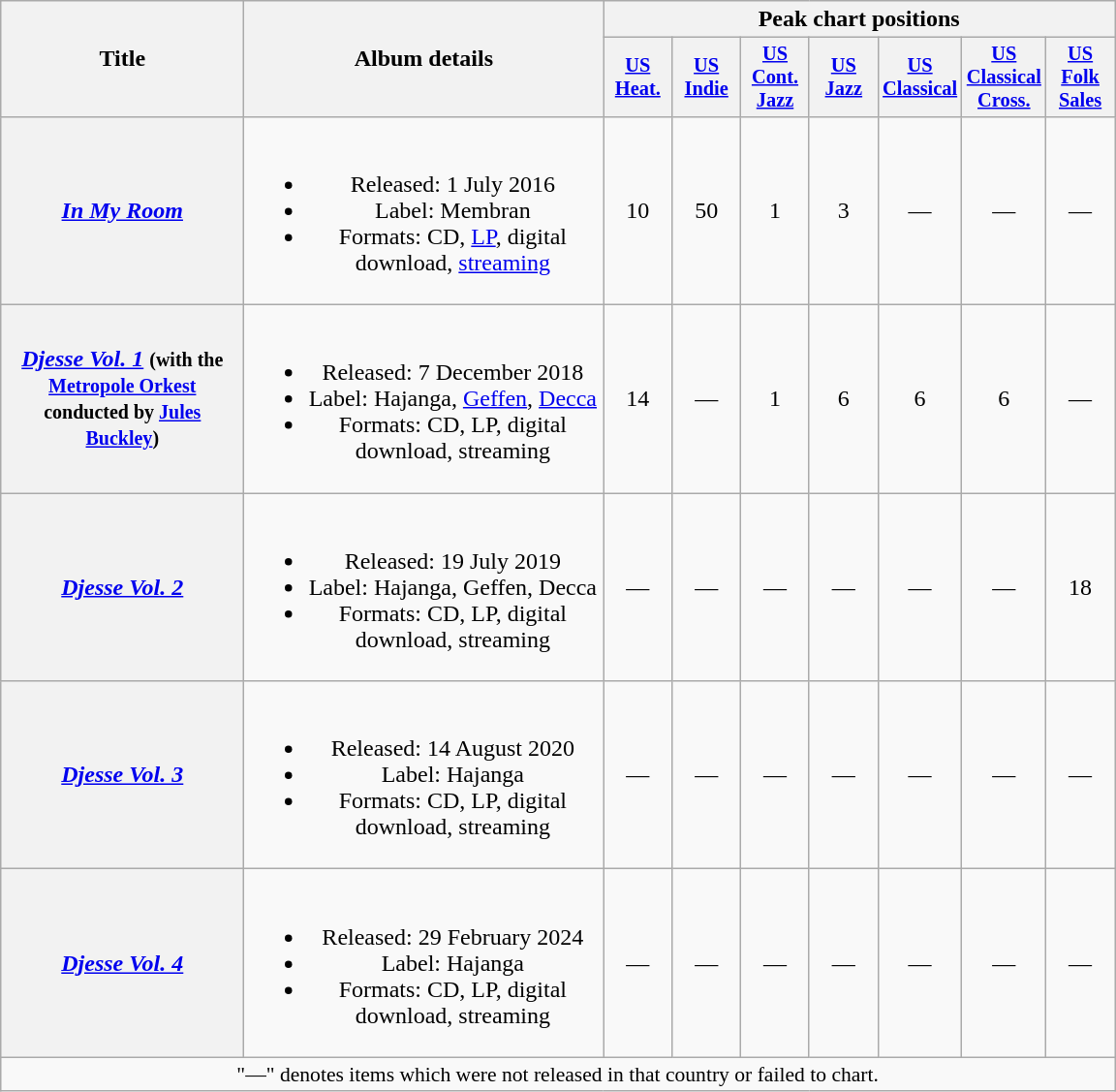<table class="wikitable plainrowheaders" style="text-align:center;">
<tr>
<th scope="col" rowspan="2" style="width:10em;">Title</th>
<th scope="col" rowspan="2" style="width:15em;">Album details</th>
<th scope="col" colspan="7">Peak chart positions</th>
</tr>
<tr>
<th scope="col" style="width:3em;font-size:85%;"><a href='#'>US<br>Heat.</a><br></th>
<th scope="col" style="width:3em;font-size:85%;"><a href='#'>US<br>Indie</a><br></th>
<th scope="col" style="width:3em;font-size:85%;"><a href='#'>US<br>Cont.<br>Jazz</a><br></th>
<th scope="col" style="width:3em;font-size:85%;"><a href='#'>US<br>Jazz</a><br></th>
<th scope="col" style="width:3em;font-size:85%;"><a href='#'>US<br>Classical</a><br></th>
<th scope="col" style="width:3em;font-size:85%;"><a href='#'>US<br>Classical Cross.</a><br></th>
<th scope="col" style="width:3em;font-size:85%;"><a href='#'>US<br>Folk Sales</a><br></th>
</tr>
<tr>
<th scope="row"><em><a href='#'>In My Room</a></em></th>
<td><br><ul><li>Released: 1 July 2016</li><li>Label: Membran</li><li>Formats: CD, <a href='#'>LP</a>, digital download, <a href='#'>streaming</a></li></ul></td>
<td>10</td>
<td>50</td>
<td>1</td>
<td>3</td>
<td>—</td>
<td>—</td>
<td>—</td>
</tr>
<tr>
<th scope="row"><em><a href='#'>Djesse Vol. 1</a></em> <small>(with the <a href='#'>Metropole Orkest</a> conducted by <a href='#'>Jules Buckley</a>)</small></th>
<td><br><ul><li>Released: 7 December 2018</li><li>Label: Hajanga, <a href='#'>Geffen</a>, <a href='#'>Decca</a></li><li>Formats: CD, LP, digital download, streaming</li></ul></td>
<td>14</td>
<td>—</td>
<td>1</td>
<td>6</td>
<td>6</td>
<td>6</td>
<td>—</td>
</tr>
<tr>
<th scope="row"><em><a href='#'>Djesse Vol. 2</a></em></th>
<td><br><ul><li>Released: 19 July 2019</li><li>Label: Hajanga, Geffen, Decca</li><li>Formats: CD, LP, digital download, streaming</li></ul></td>
<td>—</td>
<td>—</td>
<td>—</td>
<td>—</td>
<td>—</td>
<td>—</td>
<td>18</td>
</tr>
<tr>
<th scope="row"><em><a href='#'>Djesse Vol. 3</a></em></th>
<td><br><ul><li>Released: 14 August 2020</li><li>Label: Hajanga</li><li>Formats: CD, LP, digital download, streaming</li></ul></td>
<td>—</td>
<td>—</td>
<td>—</td>
<td>—</td>
<td>—</td>
<td>—</td>
<td>—</td>
</tr>
<tr>
<th scope="row"><em><a href='#'>Djesse Vol. 4</a></em></th>
<td><br><ul><li>Released: 29 February 2024</li><li>Label: Hajanga</li><li>Formats: CD, LP, digital download, streaming</li></ul></td>
<td>—</td>
<td>—</td>
<td>—</td>
<td>—</td>
<td>—</td>
<td>—</td>
<td>—</td>
</tr>
<tr>
<td colspan="14" style="font-size:90%;">"—" denotes items which were not released in that country or failed to chart.</td>
</tr>
</table>
